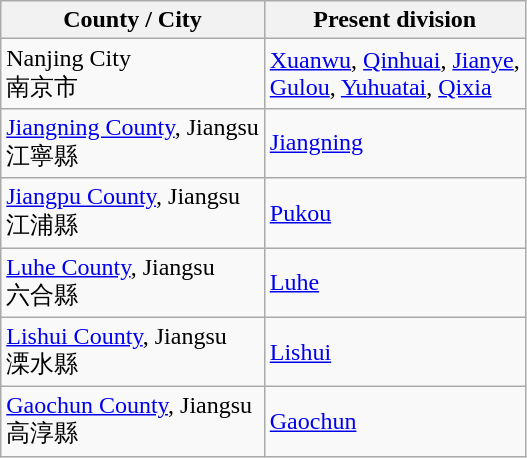<table class="wikitable">
<tr>
<th>County / City</th>
<th>Present division</th>
</tr>
<tr>
<td>Nanjing City<br>南京市</td>
<td><a href='#'>Xuanwu</a>, <a href='#'>Qinhuai</a>, <a href='#'>Jianye</a>,<br><a href='#'>Gulou</a>, <a href='#'>Yuhuatai</a>, <a href='#'>Qixia</a></td>
</tr>
<tr>
<td><a href='#'>Jiangning County</a>, Jiangsu<br>江寧縣</td>
<td><a href='#'>Jiangning</a></td>
</tr>
<tr>
<td><a href='#'>Jiangpu County</a>, Jiangsu<br>江浦縣</td>
<td><a href='#'>Pukou</a></td>
</tr>
<tr>
<td><a href='#'>Luhe County</a>, Jiangsu<br>六合縣</td>
<td><a href='#'>Luhe</a></td>
</tr>
<tr>
<td><a href='#'>Lishui County</a>, Jiangsu<br>溧水縣</td>
<td><a href='#'>Lishui</a></td>
</tr>
<tr>
<td><a href='#'>Gaochun County</a>, Jiangsu<br>高淳縣</td>
<td><a href='#'>Gaochun</a></td>
</tr>
</table>
